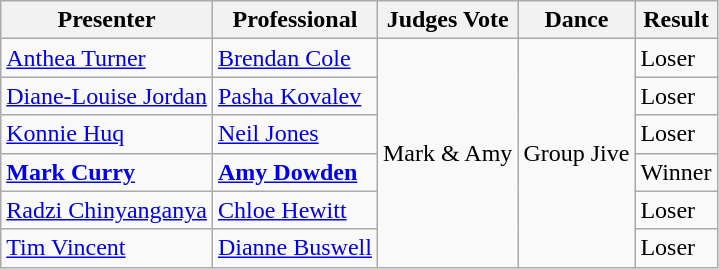<table class="wikitable">
<tr>
<th>Presenter</th>
<th>Professional</th>
<th>Judges Vote</th>
<th>Dance</th>
<th>Result</th>
</tr>
<tr>
<td><a href='#'>Anthea Turner</a></td>
<td><a href='#'>Brendan Cole</a></td>
<td rowspan=6>Mark & Amy</td>
<td rowspan=6>Group Jive</td>
<td>Loser</td>
</tr>
<tr>
<td><a href='#'>Diane-Louise Jordan</a></td>
<td><a href='#'>Pasha Kovalev</a></td>
<td>Loser</td>
</tr>
<tr>
<td><a href='#'>Konnie Huq</a></td>
<td><a href='#'>Neil Jones</a></td>
<td>Loser</td>
</tr>
<tr -style="background:gold;">
<td><strong><a href='#'>Mark Curry</a></strong></td>
<td><strong><a href='#'>Amy Dowden</a></strong></td>
<td>Winner</td>
</tr>
<tr>
<td><a href='#'>Radzi Chinyanganya</a></td>
<td><a href='#'>Chloe Hewitt</a></td>
<td>Loser</td>
</tr>
<tr>
<td><a href='#'>Tim Vincent</a></td>
<td><a href='#'>Dianne Buswell</a></td>
<td>Loser</td>
</tr>
</table>
